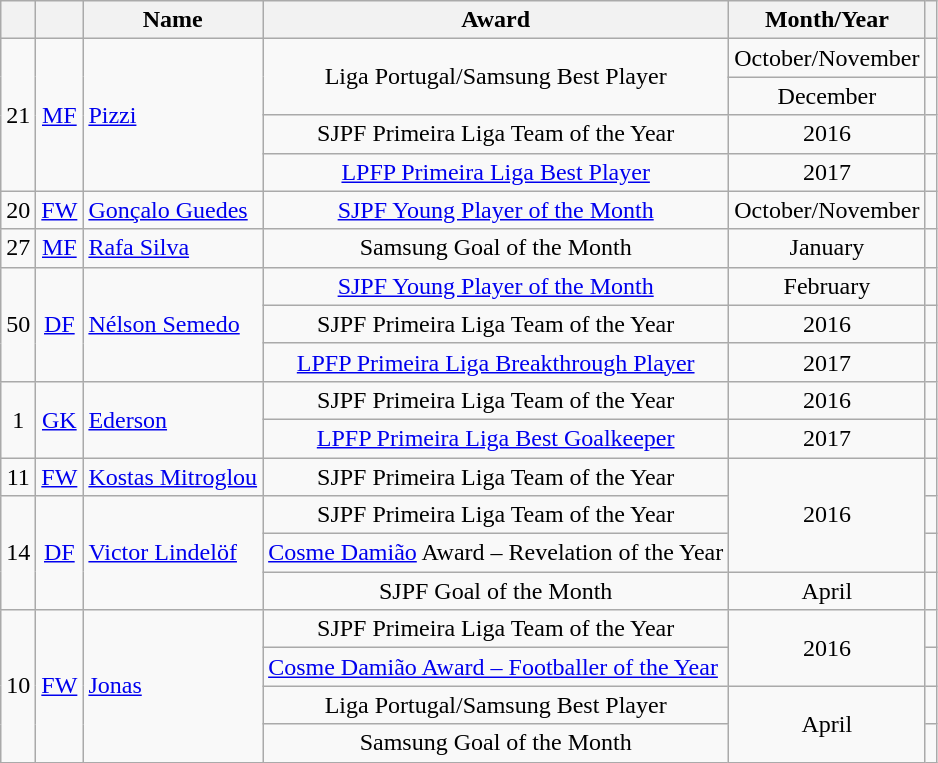<table class="wikitable" style="text-align:left;">
<tr>
<th></th>
<th></th>
<th>Name</th>
<th>Award</th>
<th>Month/Year</th>
<th></th>
</tr>
<tr>
<td rowspan="4" align="center">21</td>
<td rowspan="4" align="center"><a href='#'>MF</a></td>
<td rowspan="4"> <a href='#'>Pizzi</a></td>
<td rowspan="2" align="center">Liga Portugal/Samsung Best Player</td>
<td>October/November</td>
<td align=center></td>
</tr>
<tr>
<td align=center>December</td>
<td align=center></td>
</tr>
<tr>
<td align=center>SJPF Primeira Liga Team of the Year</td>
<td align=center>2016</td>
<td align=center></td>
</tr>
<tr>
<td align=center><a href='#'>LPFP Primeira Liga Best Player</a></td>
<td align=center>2017</td>
<td align=center></td>
</tr>
<tr>
<td align="center">20</td>
<td align="center"><a href='#'>FW</a></td>
<td> <a href='#'>Gonçalo Guedes</a></td>
<td align=center><a href='#'>SJPF Young Player of the Month</a></td>
<td>October/November</td>
<td align=center></td>
</tr>
<tr>
<td align="center">27</td>
<td align="center"><a href='#'>MF</a></td>
<td> <a href='#'>Rafa Silva</a></td>
<td align=center>Samsung Goal of the Month</td>
<td align=center>January</td>
<td align=center></td>
</tr>
<tr>
<td rowspan="3" align="center">50</td>
<td rowspan="3" align="center"><a href='#'>DF</a></td>
<td rowspan="3"> <a href='#'>Nélson Semedo</a></td>
<td align=center><a href='#'>SJPF Young Player of the Month</a></td>
<td align=center>February</td>
<td align=center></td>
</tr>
<tr>
<td align=center>SJPF Primeira Liga Team of the Year</td>
<td align=center>2016</td>
<td align="center"></td>
</tr>
<tr>
<td align=center><a href='#'>LPFP Primeira Liga Breakthrough Player</a></td>
<td align=center>2017</td>
<td align=center></td>
</tr>
<tr>
<td rowspan="2" align="center">1</td>
<td rowspan="2" align="center"><a href='#'>GK</a></td>
<td rowspan="2"> <a href='#'>Ederson</a></td>
<td align=center>SJPF Primeira Liga Team of the Year</td>
<td align=center>2016</td>
<td align=center></td>
</tr>
<tr>
<td align=center><a href='#'>LPFP Primeira Liga Best Goalkeeper</a></td>
<td align=center>2017</td>
<td align=center></td>
</tr>
<tr>
<td align="center">11</td>
<td align="center"><a href='#'>FW</a></td>
<td> <a href='#'>Kostas Mitroglou</a></td>
<td align=center>SJPF Primeira Liga Team of the Year</td>
<td rowspan="3" align=center>2016</td>
<td align=center></td>
</tr>
<tr>
<td rowspan="3" align="center">14</td>
<td rowspan="3" align="center"><a href='#'>DF</a></td>
<td rowspan="3"> <a href='#'>Victor Lindelöf</a></td>
<td align=center>SJPF Primeira Liga Team of the Year</td>
<td align=center></td>
</tr>
<tr>
<td align="center"><a href='#'>Cosme Damião</a> Award – Revelation of the Year</td>
<td align="center"></td>
</tr>
<tr>
<td align="center">SJPF Goal of the Month</td>
<td align=center>April</td>
<td align="center"></td>
</tr>
<tr>
<td rowspan="4" align="center">10</td>
<td rowspan="4" align="center"><a href='#'>FW</a></td>
<td rowspan="4"> <a href='#'>Jonas</a></td>
<td align=center>SJPF Primeira Liga Team of the Year</td>
<td rowspan="2" align=center>2016</td>
<td align=center></td>
</tr>
<tr>
<td><a href='#'>Cosme Damião Award – Footballer of the Year</a></td>
<td align=center></td>
</tr>
<tr>
<td align="center">Liga Portugal/Samsung Best Player</td>
<td rowspan="2" align=center>April</td>
<td align=center></td>
</tr>
<tr>
<td align="center">Samsung Goal of the Month</td>
<td align="center"></td>
</tr>
</table>
